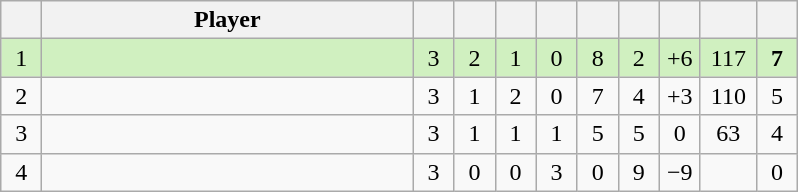<table class="wikitable" style="text-align:center; margin: 1em auto 1em auto, align:left">
<tr>
<th width=20></th>
<th width=240>Player</th>
<th width=20></th>
<th width=20></th>
<th width=20></th>
<th width=20></th>
<th width=20></th>
<th width=20></th>
<th width=20></th>
<th width=30></th>
<th width=20></th>
</tr>
<tr style="background:#D0F0C0;">
<td>1</td>
<td align=left></td>
<td>3</td>
<td>2</td>
<td>1</td>
<td>0</td>
<td>8</td>
<td>2</td>
<td>+6</td>
<td>117</td>
<td><strong>7</strong></td>
</tr>
<tr style=>
<td>2</td>
<td align=left></td>
<td>3</td>
<td>1</td>
<td>2</td>
<td>0</td>
<td>7</td>
<td>4</td>
<td>+3</td>
<td>110</td>
<td>5</td>
</tr>
<tr style=>
<td>3</td>
<td align=left></td>
<td>3</td>
<td>1</td>
<td>1</td>
<td>1</td>
<td>5</td>
<td>5</td>
<td>0</td>
<td>63</td>
<td>4</td>
</tr>
<tr style=>
<td>4</td>
<td align=left></td>
<td>3</td>
<td>0</td>
<td>0</td>
<td>3</td>
<td>0</td>
<td>9</td>
<td>−9</td>
<td></td>
<td>0</td>
</tr>
</table>
